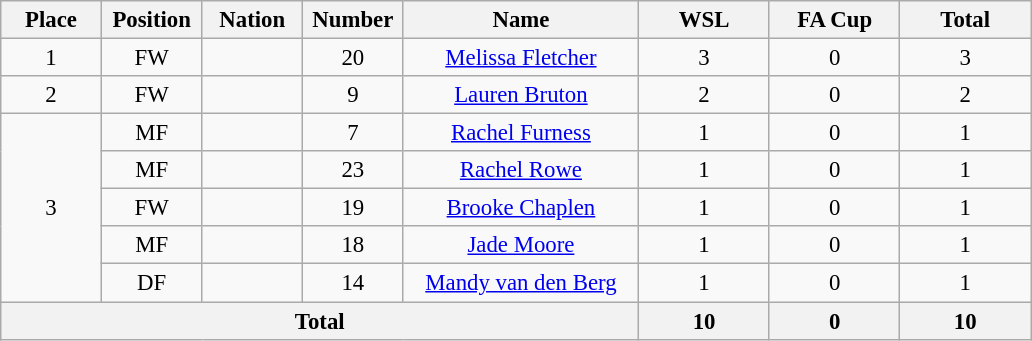<table class="wikitable" style="font-size: 95%; text-align: center;">
<tr>
<th width=60>Place</th>
<th width=60>Position</th>
<th width=60>Nation</th>
<th width=60>Number</th>
<th width=150>Name</th>
<th width=80>WSL</th>
<th width=80>FA Cup</th>
<th width=80>Total</th>
</tr>
<tr>
<td>1</td>
<td>FW</td>
<td></td>
<td>20</td>
<td><a href='#'>Melissa Fletcher</a></td>
<td>3</td>
<td>0</td>
<td>3</td>
</tr>
<tr>
<td>2</td>
<td>FW</td>
<td></td>
<td>9</td>
<td><a href='#'>Lauren Bruton</a></td>
<td>2</td>
<td>0</td>
<td>2</td>
</tr>
<tr>
<td rowspan="5">3</td>
<td>MF</td>
<td></td>
<td>7</td>
<td><a href='#'>Rachel Furness</a></td>
<td>1</td>
<td>0</td>
<td>1</td>
</tr>
<tr>
<td>MF</td>
<td></td>
<td>23</td>
<td><a href='#'>Rachel Rowe</a></td>
<td>1</td>
<td>0</td>
<td>1</td>
</tr>
<tr>
<td>FW</td>
<td></td>
<td>19</td>
<td><a href='#'>Brooke Chaplen</a></td>
<td>1</td>
<td>0</td>
<td>1</td>
</tr>
<tr>
<td>MF</td>
<td></td>
<td>18</td>
<td><a href='#'>Jade Moore</a></td>
<td>1</td>
<td>0</td>
<td>1</td>
</tr>
<tr>
<td>DF</td>
<td></td>
<td>14</td>
<td><a href='#'>Mandy van den Berg</a></td>
<td>1</td>
<td>0</td>
<td>1</td>
</tr>
<tr>
<th colspan=5>Total</th>
<th>10</th>
<th>0</th>
<th>10</th>
</tr>
</table>
